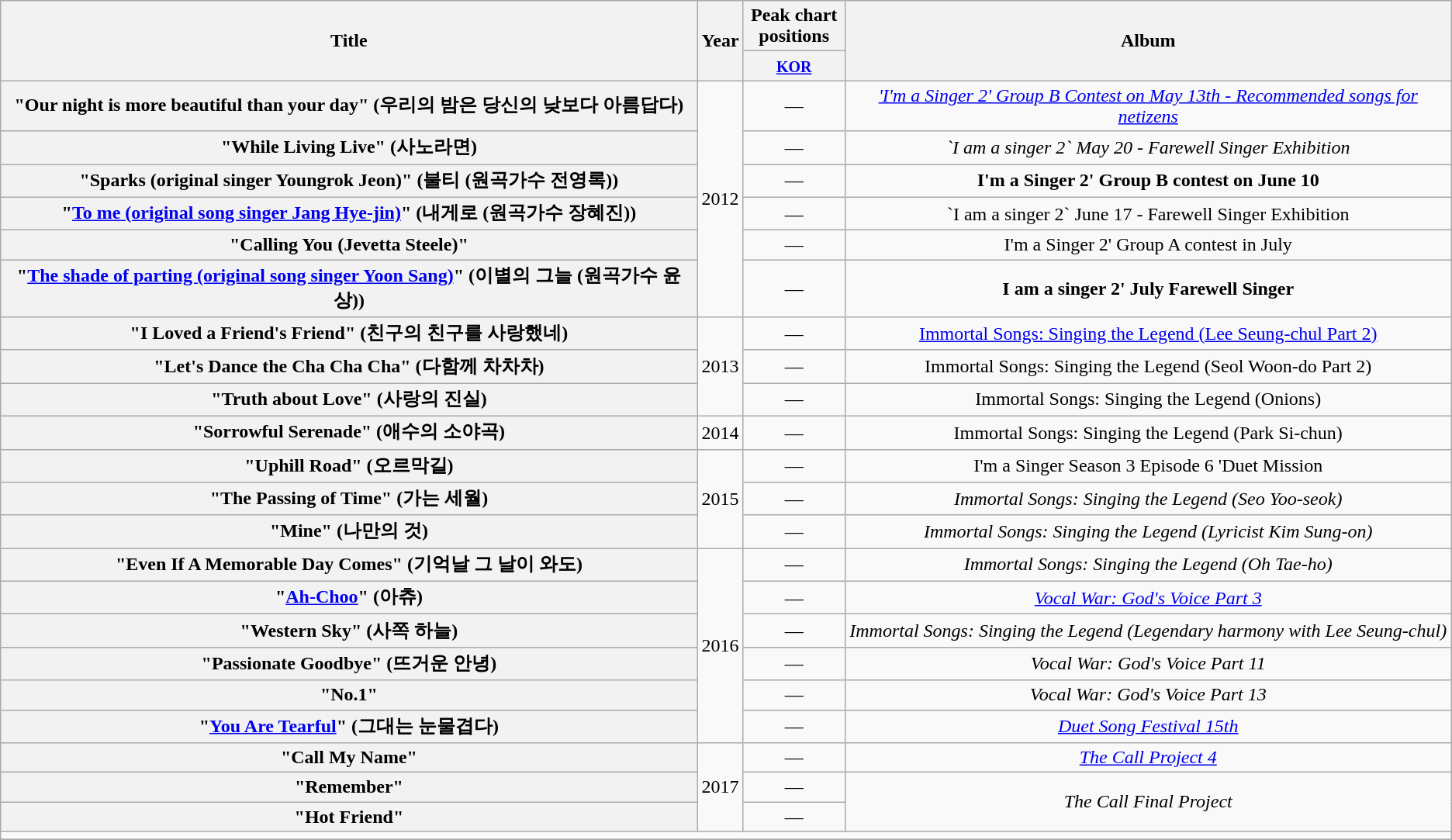<table class="wikitable plainrowheaders" style="text-align:center;">
<tr>
<th scope="col" rowspan="2">Title</th>
<th scope="col" rowspan="2">Year</th>
<th scope="col" colspan="1" style="width:5em;">Peak chart positions</th>
<th scope="col" rowspan="2">Album</th>
</tr>
<tr>
<th><small><a href='#'>KOR</a></small><br></th>
</tr>
<tr>
<th scope="row">"Our night is more beautiful than your day" (우리의 밤은 당신의 낮보다 아름답다)</th>
<td rowspan="6">2012</td>
<td>—</td>
<td><em><a href='#'>'I'm a Singer 2' Group B Contest on May 13th - Recommended songs for netizens</a></em></td>
</tr>
<tr>
<th scope="row">"While Living Live" (사노라면)</th>
<td>—</td>
<td><em>`I am a singer 2` May 20 - Farewell Singer Exhibition</em></td>
</tr>
<tr>
<th scope="row">"Sparks (original singer Youngrok Jeon)" (불티 (원곡가수 전영록))</th>
<td>—</td>
<td><strong>I'm a Singer 2' Group B contest on June 10<em></td>
</tr>
<tr>
<th scope="row">"<a href='#'>To me (original song singer Jang Hye-jin)</a>" (내게로 (원곡가수 장혜진))</th>
<td>—</td>
<td></em>`I am a singer 2` June 17 - Farewell Singer Exhibition<em></td>
</tr>
<tr>
<th scope="row">"Calling You (Jevetta Steele)"</th>
<td>—</td>
<td></strong>I'm a Singer 2' Group A contest in July</em></td>
</tr>
<tr>
<th scope="row">"<a href='#'>The shade of parting (original song singer Yoon Sang)</a>" (이별의 그늘 (원곡가수 윤상))</th>
<td>—</td>
<td><strong>I am a singer 2' July Farewell Singer<em></td>
</tr>
<tr>
<th scope="row">"I Loved a Friend's Friend" (친구의 친구를 사랑했네)</th>
<td rowspan="3">2013</td>
<td>—</td>
<td></em><a href='#'>Immortal Songs: Singing the Legend (Lee Seung-chul Part 2)</a><em></td>
</tr>
<tr>
<th scope="row">"Let's Dance the Cha Cha Cha" (다함께 차차차)</th>
<td>—</td>
<td></em>Immortal Songs: Singing the Legend (Seol Woon-do Part 2)<em></td>
</tr>
<tr>
<th scope="row">"Truth about Love" (사랑의 진실)</th>
<td>—</td>
<td></em>Immortal Songs: Singing the Legend (Onions)<em></td>
</tr>
<tr>
<th scope="row">"Sorrowful Serenade" (애수의 소야곡)</th>
<td>2014</td>
<td>—</td>
<td></em>Immortal Songs: Singing the Legend (Park Si-chun)<em></td>
</tr>
<tr>
<th scope="row">"Uphill Road" (오르막길)<br></th>
<td rowspan="3">2015</td>
<td>—</td>
<td></em>I'm a Singer Season 3 Episode 6 'Duet Mission</strong></td>
</tr>
<tr>
<th scope="row">"The Passing of Time" (가는 세월)</th>
<td>—</td>
<td><em>Immortal Songs: Singing the Legend (Seo Yoo-seok)</em></td>
</tr>
<tr>
<th scope="row">"Mine" (나만의 것)<br></th>
<td>—</td>
<td><em>Immortal Songs: Singing the Legend (Lyricist Kim Sung-on)</em></td>
</tr>
<tr>
<th scope="row">"Even If A Memorable Day Comes" (기억날 그 날이 와도)</th>
<td rowspan="6">2016</td>
<td>—</td>
<td><em>Immortal Songs: Singing the Legend (Oh Tae-ho)</em></td>
</tr>
<tr>
<th scope="row">"<a href='#'>Ah-Choo</a>" (아츄)</th>
<td>—</td>
<td><em><a href='#'>Vocal War: God's Voice Part 3</a></em></td>
</tr>
<tr>
<th scope="row">"Western Sky" (사쪽 하늘)<br></th>
<td>—</td>
<td><em>Immortal Songs: Singing the Legend (Legendary harmony with Lee Seung-chul)</em></td>
</tr>
<tr>
<th scope="row">"Passionate Goodbye" (뜨거운 안녕)</th>
<td>—</td>
<td><em>Vocal War: God's Voice Part 11</em></td>
</tr>
<tr>
<th scope="row">"No.1"</th>
<td>—</td>
<td><em>Vocal War: God's Voice Part 13</em></td>
</tr>
<tr>
<th scope="row">"<a href='#'>You Are Tearful</a>" (그대는 눈물겹다)<br></th>
<td>—</td>
<td><em><a href='#'>Duet Song Festival 15th</a></em></td>
</tr>
<tr>
<th scope="row">"Call My Name"<br></th>
<td rowspan="3">2017</td>
<td>—</td>
<td><em><a href='#'>The Call Project 4</a></em></td>
</tr>
<tr>
<th scope="row">"Remember"<br></th>
<td>—</td>
<td rowspan="2"><em>The Call Final Project</em></td>
</tr>
<tr>
<th scope="row">"Hot Friend"<br></th>
<td>—</td>
</tr>
<tr>
<td colspan="4"></td>
</tr>
<tr>
</tr>
</table>
